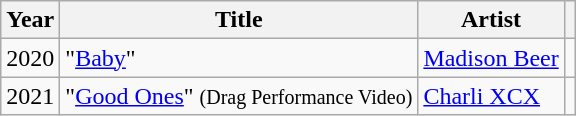<table class="wikitable plainrowheaders sortable">
<tr>
<th scope="col">Year</th>
<th scope="col">Title</th>
<th scope="col">Artist</th>
<th style="text-align: center;" class="unsortable"></th>
</tr>
<tr>
<td>2020</td>
<td>"<a href='#'>Baby</a>"</td>
<td><a href='#'>Madison Beer</a></td>
<td></td>
</tr>
<tr>
<td>2021</td>
<td>"<a href='#'>Good Ones</a>" <small>(Drag Performance Video)</small></td>
<td><a href='#'>Charli XCX</a></td>
<td></td>
</tr>
</table>
